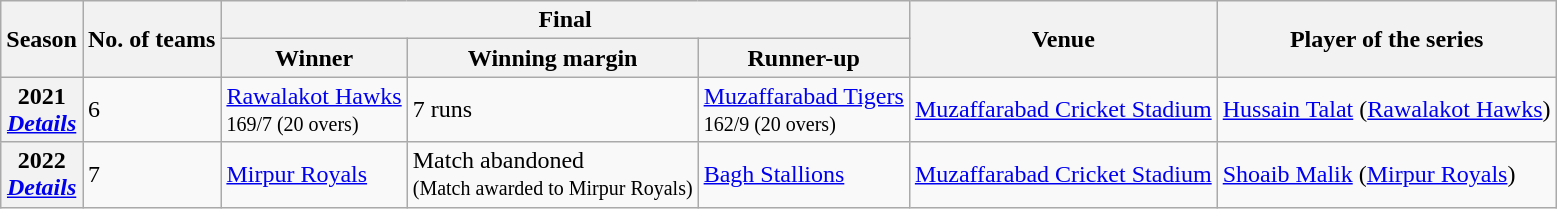<table class="wikitable ">
<tr>
<th rowspan="2">Season</th>
<th rowspan="2">No. of teams</th>
<th colspan="3">Final</th>
<th rowspan="2">Venue</th>
<th rowspan="2">Player of the series</th>
</tr>
<tr>
<th>Winner</th>
<th>Winning margin</th>
<th>Runner-up</th>
</tr>
<tr>
<th>2021<br><em><a href='#'>Details</a></em></th>
<td>6</td>
<td><a href='#'>Rawalakot Hawks</a><br><small>169/7 (20 overs)</small></td>
<td>7 runs<br><small></small></td>
<td><a href='#'>Muzaffarabad Tigers</a><br><small>162/9 (20 overs)</small></td>
<td><a href='#'>Muzaffarabad Cricket Stadium</a></td>
<td><a href='#'>Hussain Talat</a> (<a href='#'>Rawalakot Hawks</a>)</td>
</tr>
<tr>
<th>2022<br><em><a href='#'>Details</a></em></th>
<td>7</td>
<td><a href='#'>Mirpur Royals</a></td>
<td>Match abandoned<br><small>(Match awarded to Mirpur Royals)</small><br><small></small></td>
<td><a href='#'>Bagh Stallions</a></td>
<td><a href='#'>Muzaffarabad Cricket Stadium</a></td>
<td><a href='#'>Shoaib Malik</a> (<a href='#'>Mirpur Royals</a>)</td>
</tr>
</table>
